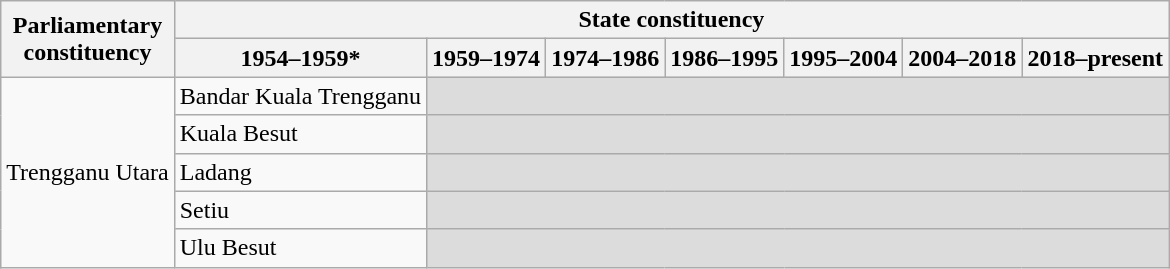<table class="wikitable">
<tr>
<th rowspan="2">Parliamentary<br>constituency</th>
<th colspan="7">State constituency</th>
</tr>
<tr>
<th>1954–1959*</th>
<th>1959–1974</th>
<th>1974–1986</th>
<th>1986–1995</th>
<th>1995–2004</th>
<th>2004–2018</th>
<th>2018–present</th>
</tr>
<tr>
<td rowspan="5">Trengganu Utara</td>
<td>Bandar Kuala Trengganu</td>
<td colspan="6" bgcolor="dcdcdc"></td>
</tr>
<tr>
<td>Kuala Besut</td>
<td colspan="6" bgcolor="dcdcdc"></td>
</tr>
<tr>
<td>Ladang</td>
<td colspan="6" bgcolor="dcdcdc"></td>
</tr>
<tr>
<td>Setiu</td>
<td colspan="6" bgcolor="dcdcdc"></td>
</tr>
<tr>
<td>Ulu Besut</td>
<td colspan="6" bgcolor="dcdcdc"></td>
</tr>
</table>
